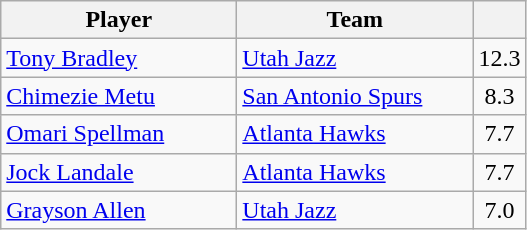<table class="wikitable" style="text-align:left">
<tr>
<th width="150px">Player</th>
<th width="150px">Team</th>
<th width="25px"></th>
</tr>
<tr>
<td><a href='#'>Tony Bradley</a></td>
<td><a href='#'>Utah Jazz</a></td>
<td align="center">12.3</td>
</tr>
<tr>
<td><a href='#'>Chimezie Metu</a></td>
<td><a href='#'>San Antonio Spurs</a></td>
<td align="center">8.3</td>
</tr>
<tr>
<td><a href='#'>Omari Spellman</a></td>
<td><a href='#'>Atlanta Hawks</a></td>
<td align="center">7.7</td>
</tr>
<tr>
<td><a href='#'>Jock Landale</a></td>
<td><a href='#'>Atlanta Hawks</a></td>
<td align="center">7.7</td>
</tr>
<tr>
<td><a href='#'>Grayson Allen</a></td>
<td><a href='#'>Utah Jazz</a></td>
<td align="center">7.0</td>
</tr>
</table>
